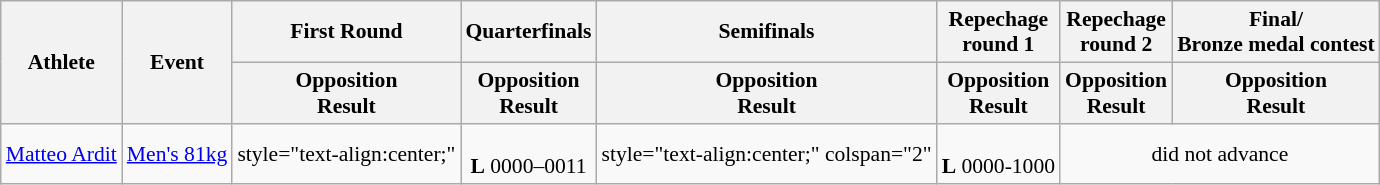<table class=wikitable style="font-size:90%">
<tr>
<th rowspan="2">Athlete</th>
<th rowspan="2">Event</th>
<th>First Round</th>
<th>Quarterfinals</th>
<th>Semifinals</th>
<th>Repechage <br>round 1</th>
<th>Repechage <br>round 2</th>
<th>Final/<br>Bronze medal contest</th>
</tr>
<tr>
<th>Opposition<br>Result</th>
<th>Opposition<br>Result</th>
<th>Opposition<br>Result</th>
<th>Opposition<br>Result</th>
<th>Opposition<br>Result</th>
<th>Opposition<br>Result</th>
</tr>
<tr>
<td><a href='#'>Matteo Ardit</a></td>
<td style="text-align:center;"><a href='#'>Men's 81kg</a></td>
<td>style="text-align:center;" </td>
<td style="text-align:center;"><br> <strong>L</strong> 0000–0011</td>
<td>style="text-align:center;" colspan="2" </td>
<td style="text-align:center;"><br> <strong>L</strong> 0000-1000</td>
<td style="text-align:center;" colspan="2">did not advance</td>
</tr>
</table>
